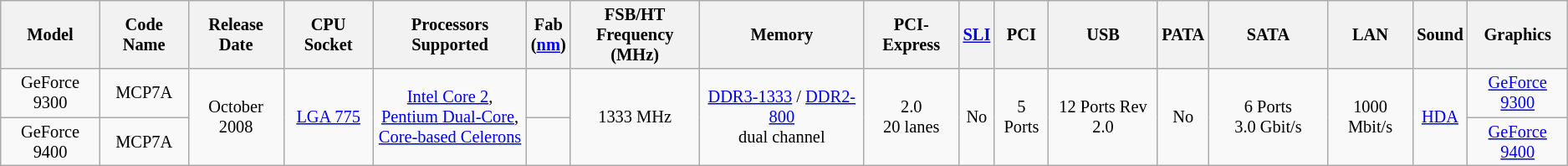<table class="wikitable" style="font-size: 85%; text-align: center; width: auto;">
<tr>
<th>Model</th>
<th>Code Name</th>
<th>Release Date</th>
<th>CPU Socket</th>
<th>Processors Supported</th>
<th>Fab<br>(<a href='#'>nm</a>)</th>
<th>FSB/HT<br>Frequency (MHz)</th>
<th>Memory</th>
<th>PCI-Express</th>
<th><a href='#'>SLI</a></th>
<th>PCI</th>
<th>USB</th>
<th>PATA</th>
<th>SATA</th>
<th>LAN</th>
<th>Sound</th>
<th>Graphics</th>
</tr>
<tr>
<td>GeForce 9300</td>
<td>MCP7A</td>
<td rowspan=2>October 2008</td>
<td rowspan=2><a href='#'>LGA 775</a></td>
<td rowspan=2><a href='#'>Intel Core 2</a>,<br><a href='#'>Pentium Dual-Core</a>, <br><a href='#'>Core-based Celerons</a></td>
<td></td>
<td rowspan=2>1333 MHz</td>
<td rowspan=2><a href='#'>DDR3-1333</a> / <a href='#'>DDR2-800</a><br>dual channel</td>
<td rowspan=2>2.0<br>20 lanes</td>
<td rowspan=2>No</td>
<td rowspan=2>5 Ports</td>
<td rowspan=2>12 Ports Rev 2.0</td>
<td rowspan=2>No</td>
<td rowspan=2>6 Ports 3.0 Gbit/s</td>
<td rowspan=2>1000 Mbit/s</td>
<td rowspan=2><a href='#'>HDA</a></td>
<td><a href='#'>GeForce 9300</a></td>
</tr>
<tr>
<td>GeForce 9400</td>
<td>MCP7A</td>
<td></td>
<td><a href='#'>GeForce 9400</a></td>
</tr>
</table>
